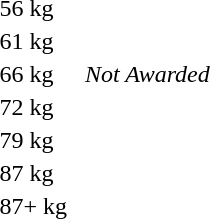<table>
<tr>
<td>56 kg</td>
<td></td>
<td></td>
<td></td>
</tr>
<tr>
<td>61 kg</td>
<td></td>
<td></td>
<td></td>
</tr>
<tr>
<td>66 kg</td>
<td></td>
<td></td>
<td><em>Not Awarded</em></td>
</tr>
<tr>
<td>72 kg</td>
<td></td>
<td></td>
<td></td>
</tr>
<tr>
<td>79 kg</td>
<td></td>
<td></td>
<td></td>
</tr>
<tr>
<td>87 kg</td>
<td></td>
<td></td>
<td></td>
</tr>
<tr>
<td>87+ kg</td>
<td></td>
<td></td>
<td></td>
</tr>
</table>
